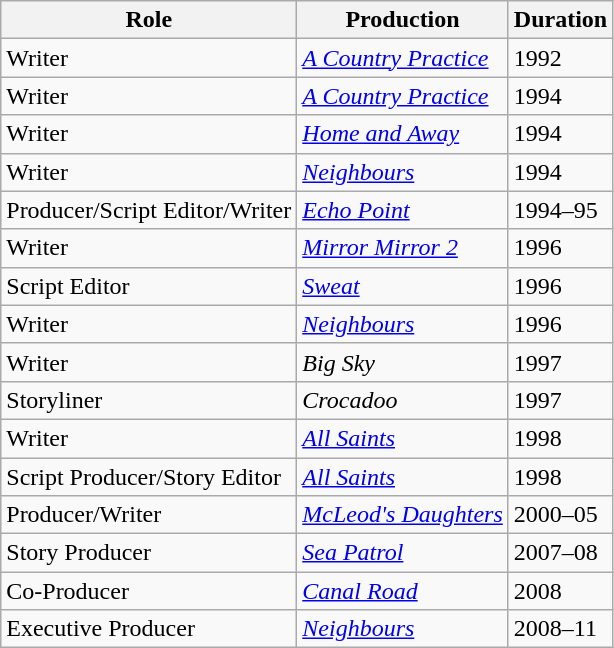<table class="wikitable sortable">
<tr ">
<th>Role</th>
<th>Production</th>
<th>Duration</th>
</tr>
<tr>
<td>Writer</td>
<td><em><a href='#'>A Country Practice</a></em></td>
<td>1992</td>
</tr>
<tr>
<td>Writer</td>
<td><em><a href='#'>A Country Practice</a></em></td>
<td>1994</td>
</tr>
<tr>
<td>Writer</td>
<td><em><a href='#'>Home and Away</a></em></td>
<td>1994</td>
</tr>
<tr>
<td>Writer</td>
<td><em><a href='#'>Neighbours</a></em></td>
<td>1994</td>
</tr>
<tr>
<td>Producer/Script Editor/Writer</td>
<td><em><a href='#'>Echo Point</a></em></td>
<td>1994–95</td>
</tr>
<tr>
<td>Writer</td>
<td><em><a href='#'>Mirror Mirror 2</a></em></td>
<td>1996</td>
</tr>
<tr>
<td>Script Editor</td>
<td><em><a href='#'>Sweat</a></em></td>
<td>1996</td>
</tr>
<tr>
<td>Writer</td>
<td><em><a href='#'>Neighbours</a></em></td>
<td>1996</td>
</tr>
<tr>
<td>Writer</td>
<td><em>Big Sky</em></td>
<td>1997</td>
</tr>
<tr>
<td>Storyliner</td>
<td><em>Crocadoo</em></td>
<td>1997</td>
</tr>
<tr>
<td>Writer</td>
<td><em><a href='#'>All Saints</a></em></td>
<td>1998</td>
</tr>
<tr>
<td>Script Producer/Story Editor</td>
<td><em><a href='#'>All Saints</a></em></td>
<td>1998</td>
</tr>
<tr>
<td>Producer/Writer</td>
<td><em><a href='#'>McLeod's Daughters</a></em></td>
<td>2000–05</td>
</tr>
<tr>
<td>Story Producer</td>
<td><em><a href='#'>Sea Patrol</a></em></td>
<td>2007–08</td>
</tr>
<tr>
<td>Co-Producer</td>
<td><em><a href='#'>Canal Road</a></em></td>
<td>2008</td>
</tr>
<tr>
<td>Executive Producer</td>
<td><em><a href='#'>Neighbours</a></em></td>
<td>2008–11</td>
</tr>
</table>
